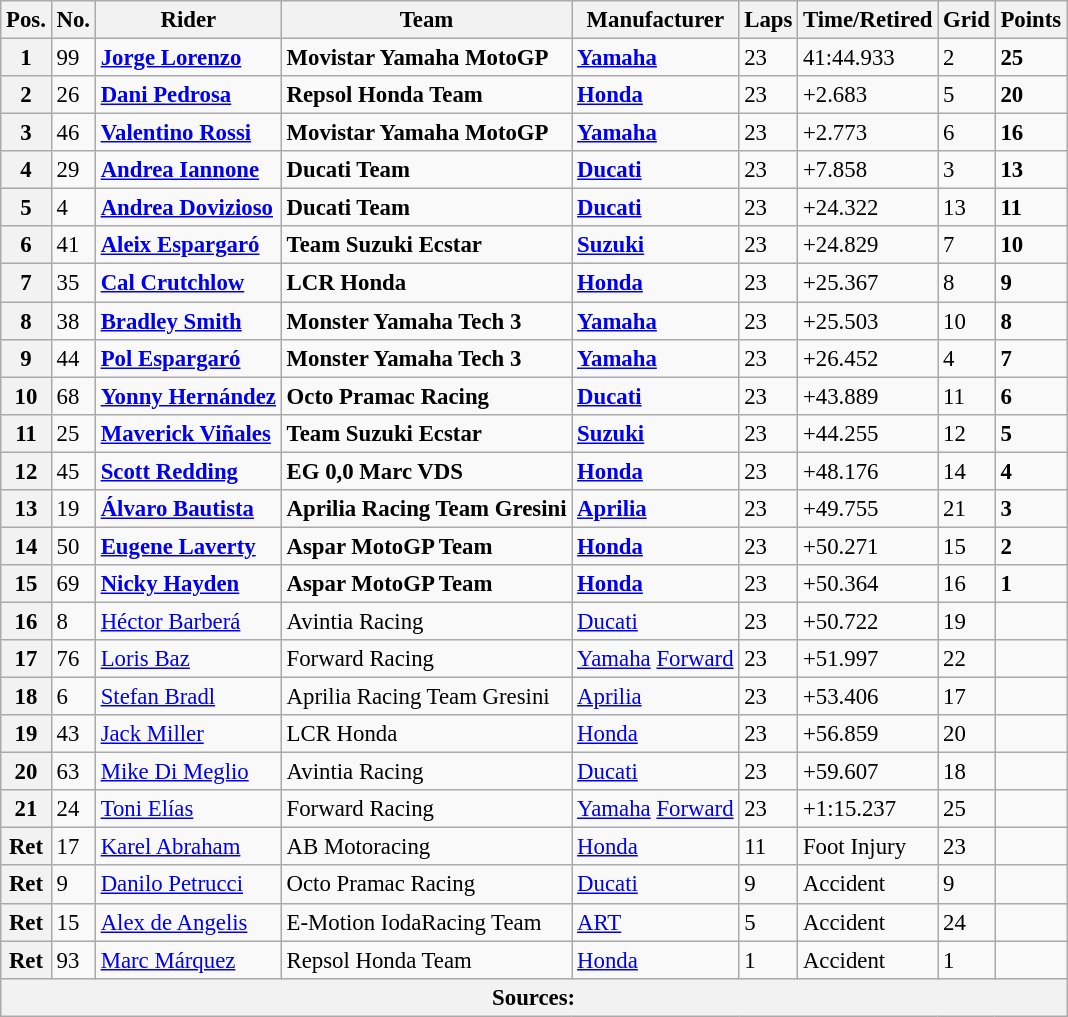<table class="wikitable" style="font-size: 95%;">
<tr>
<th>Pos.</th>
<th>No.</th>
<th>Rider</th>
<th>Team</th>
<th>Manufacturer</th>
<th>Laps</th>
<th>Time/Retired</th>
<th>Grid</th>
<th>Points</th>
</tr>
<tr>
<th>1</th>
<td>99</td>
<td> <strong><a href='#'>Jorge Lorenzo</a></strong></td>
<td><strong>Movistar Yamaha MotoGP</strong></td>
<td><strong><a href='#'>Yamaha</a></strong></td>
<td>23</td>
<td>41:44.933</td>
<td>2</td>
<td><strong>25</strong></td>
</tr>
<tr>
<th>2</th>
<td>26</td>
<td> <strong><a href='#'>Dani Pedrosa</a></strong></td>
<td><strong>Repsol Honda Team</strong></td>
<td><strong><a href='#'>Honda</a></strong></td>
<td>23</td>
<td>+2.683</td>
<td>5</td>
<td><strong>20</strong></td>
</tr>
<tr>
<th>3</th>
<td>46</td>
<td> <strong><a href='#'>Valentino Rossi</a></strong></td>
<td><strong>Movistar Yamaha MotoGP</strong></td>
<td><strong><a href='#'>Yamaha</a></strong></td>
<td>23</td>
<td>+2.773</td>
<td>6</td>
<td><strong>16</strong></td>
</tr>
<tr>
<th>4</th>
<td>29</td>
<td> <strong><a href='#'>Andrea Iannone</a></strong></td>
<td><strong>Ducati Team</strong></td>
<td><strong><a href='#'>Ducati</a></strong></td>
<td>23</td>
<td>+7.858</td>
<td>3</td>
<td><strong>13</strong></td>
</tr>
<tr>
<th>5</th>
<td>4</td>
<td> <strong><a href='#'>Andrea Dovizioso</a></strong></td>
<td><strong>Ducati Team</strong></td>
<td><strong><a href='#'>Ducati</a></strong></td>
<td>23</td>
<td>+24.322</td>
<td>13</td>
<td><strong>11</strong></td>
</tr>
<tr>
<th>6</th>
<td>41</td>
<td> <strong><a href='#'>Aleix Espargaró</a></strong></td>
<td><strong>Team Suzuki Ecstar</strong></td>
<td><strong><a href='#'>Suzuki</a></strong></td>
<td>23</td>
<td>+24.829</td>
<td>7</td>
<td><strong>10</strong></td>
</tr>
<tr>
<th>7</th>
<td>35</td>
<td> <strong><a href='#'>Cal Crutchlow</a></strong></td>
<td><strong>LCR Honda</strong></td>
<td><strong><a href='#'>Honda</a></strong></td>
<td>23</td>
<td>+25.367</td>
<td>8</td>
<td><strong>9</strong></td>
</tr>
<tr>
<th>8</th>
<td>38</td>
<td> <strong><a href='#'>Bradley Smith</a></strong></td>
<td><strong>Monster Yamaha Tech 3</strong></td>
<td><strong><a href='#'>Yamaha</a></strong></td>
<td>23</td>
<td>+25.503</td>
<td>10</td>
<td><strong>8</strong></td>
</tr>
<tr>
<th>9</th>
<td>44</td>
<td> <strong><a href='#'>Pol Espargaró</a></strong></td>
<td><strong>Monster Yamaha Tech 3</strong></td>
<td><strong><a href='#'>Yamaha</a></strong></td>
<td>23</td>
<td>+26.452</td>
<td>4</td>
<td><strong>7</strong></td>
</tr>
<tr>
<th>10</th>
<td>68</td>
<td> <strong><a href='#'>Yonny Hernández</a></strong></td>
<td><strong>Octo Pramac Racing</strong></td>
<td><strong><a href='#'>Ducati</a></strong></td>
<td>23</td>
<td>+43.889</td>
<td>11</td>
<td><strong>6</strong></td>
</tr>
<tr>
<th>11</th>
<td>25</td>
<td> <strong><a href='#'>Maverick Viñales</a></strong></td>
<td><strong>Team Suzuki Ecstar</strong></td>
<td><strong><a href='#'>Suzuki</a></strong></td>
<td>23</td>
<td>+44.255</td>
<td>12</td>
<td><strong>5</strong></td>
</tr>
<tr>
<th>12</th>
<td>45</td>
<td> <strong><a href='#'>Scott Redding</a></strong></td>
<td><strong>EG 0,0 Marc VDS</strong></td>
<td><strong><a href='#'>Honda</a></strong></td>
<td>23</td>
<td>+48.176</td>
<td>14</td>
<td><strong>4</strong></td>
</tr>
<tr>
<th>13</th>
<td>19</td>
<td> <strong><a href='#'>Álvaro Bautista</a></strong></td>
<td><strong>Aprilia Racing Team Gresini</strong></td>
<td><strong><a href='#'>Aprilia</a></strong></td>
<td>23</td>
<td>+49.755</td>
<td>21</td>
<td><strong>3</strong></td>
</tr>
<tr>
<th>14</th>
<td>50</td>
<td> <strong><a href='#'>Eugene Laverty</a></strong></td>
<td><strong>Aspar MotoGP Team</strong></td>
<td><strong><a href='#'>Honda</a></strong></td>
<td>23</td>
<td>+50.271</td>
<td>15</td>
<td><strong>2</strong></td>
</tr>
<tr>
<th>15</th>
<td>69</td>
<td> <strong><a href='#'>Nicky Hayden</a></strong></td>
<td><strong>Aspar MotoGP Team</strong></td>
<td><strong><a href='#'>Honda</a></strong></td>
<td>23</td>
<td>+50.364</td>
<td>16</td>
<td><strong>1</strong></td>
</tr>
<tr>
<th>16</th>
<td>8</td>
<td> <a href='#'>Héctor Barberá</a></td>
<td>Avintia Racing</td>
<td><a href='#'>Ducati</a></td>
<td>23</td>
<td>+50.722</td>
<td>19</td>
<td></td>
</tr>
<tr>
<th>17</th>
<td>76</td>
<td> <a href='#'>Loris Baz</a></td>
<td>Forward Racing</td>
<td><a href='#'>Yamaha</a> <a href='#'>Forward</a></td>
<td>23</td>
<td>+51.997</td>
<td>22</td>
<td></td>
</tr>
<tr>
<th>18</th>
<td>6</td>
<td> <a href='#'>Stefan Bradl</a></td>
<td>Aprilia Racing Team Gresini</td>
<td><a href='#'>Aprilia</a></td>
<td>23</td>
<td>+53.406</td>
<td>17</td>
<td></td>
</tr>
<tr>
<th>19</th>
<td>43</td>
<td> <a href='#'>Jack Miller</a></td>
<td>LCR Honda</td>
<td><a href='#'>Honda</a></td>
<td>23</td>
<td>+56.859</td>
<td>20</td>
<td></td>
</tr>
<tr>
<th>20</th>
<td>63</td>
<td> <a href='#'>Mike Di Meglio</a></td>
<td>Avintia Racing</td>
<td><a href='#'>Ducati</a></td>
<td>23</td>
<td>+59.607</td>
<td>18</td>
<td></td>
</tr>
<tr>
<th>21</th>
<td>24</td>
<td> <a href='#'>Toni Elías</a></td>
<td>Forward Racing</td>
<td><a href='#'>Yamaha</a> <a href='#'>Forward</a></td>
<td>23</td>
<td>+1:15.237</td>
<td>25</td>
<td></td>
</tr>
<tr>
<th>Ret</th>
<td>17</td>
<td> <a href='#'>Karel Abraham</a></td>
<td>AB Motoracing</td>
<td><a href='#'>Honda</a></td>
<td>11</td>
<td>Foot Injury</td>
<td>23</td>
<td></td>
</tr>
<tr>
<th>Ret</th>
<td>9</td>
<td> <a href='#'>Danilo Petrucci</a></td>
<td>Octo Pramac Racing</td>
<td><a href='#'>Ducati</a></td>
<td>9</td>
<td>Accident</td>
<td>9</td>
<td></td>
</tr>
<tr>
<th>Ret</th>
<td>15</td>
<td> <a href='#'>Alex de Angelis</a></td>
<td>E-Motion IodaRacing Team</td>
<td><a href='#'>ART</a></td>
<td>5</td>
<td>Accident</td>
<td>24</td>
<td></td>
</tr>
<tr>
<th>Ret</th>
<td>93</td>
<td> <a href='#'>Marc Márquez</a></td>
<td>Repsol Honda Team</td>
<td><a href='#'>Honda</a></td>
<td>1</td>
<td>Accident</td>
<td>1</td>
<td></td>
</tr>
<tr>
<th colspan=9>Sources: </th>
</tr>
</table>
